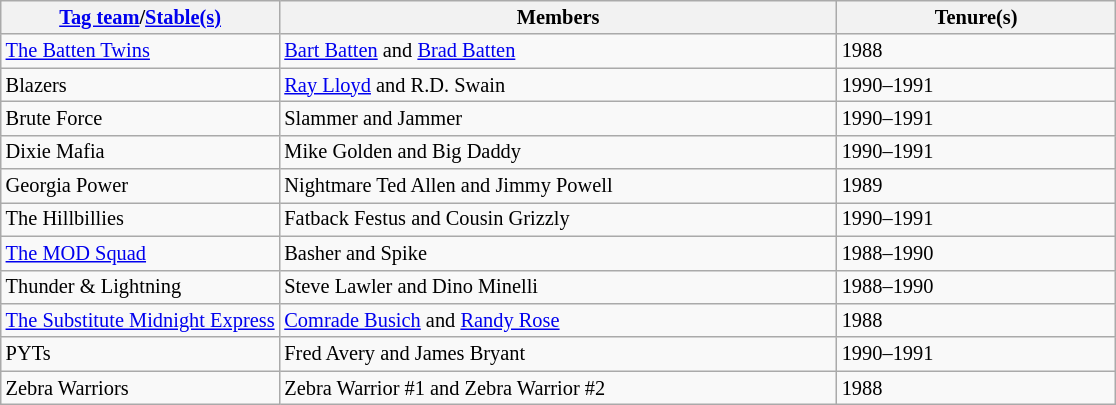<table style="font-size: 85%; text-align: left;" class="wikitable">
<tr>
<th width="25%"><a href='#'>Tag team</a>/<a href='#'>Stable(s)</a></th>
<th width="50%">Members</th>
<th width="25%">Tenure(s)</th>
</tr>
<tr>
<td><a href='#'>The Batten Twins</a></td>
<td><a href='#'>Bart Batten</a> and <a href='#'>Brad Batten</a></td>
<td>1988</td>
</tr>
<tr>
<td>Blazers</td>
<td><a href='#'>Ray Lloyd</a> and R.D. Swain</td>
<td>1990–1991</td>
</tr>
<tr>
<td>Brute Force</td>
<td>Slammer and Jammer</td>
<td>1990–1991</td>
</tr>
<tr>
<td>Dixie Mafia</td>
<td>Mike Golden and Big Daddy</td>
<td>1990–1991</td>
</tr>
<tr>
<td>Georgia Power</td>
<td>Nightmare Ted Allen and Jimmy Powell</td>
<td>1989</td>
</tr>
<tr>
<td>The Hillbillies</td>
<td>Fatback Festus and Cousin Grizzly</td>
<td>1990–1991</td>
</tr>
<tr>
<td><a href='#'>The MOD Squad</a></td>
<td>Basher and Spike</td>
<td>1988–1990</td>
</tr>
<tr>
<td>Thunder & Lightning</td>
<td>Steve Lawler and Dino Minelli</td>
<td>1988–1990</td>
</tr>
<tr>
<td><a href='#'>The Substitute Midnight Express</a></td>
<td><a href='#'>Comrade Busich</a> and <a href='#'>Randy Rose</a></td>
<td>1988</td>
</tr>
<tr>
<td>PYTs</td>
<td>Fred Avery and James Bryant</td>
<td>1990–1991</td>
</tr>
<tr>
<td>Zebra Warriors</td>
<td>Zebra Warrior #1 and Zebra Warrior #2</td>
<td>1988</td>
</tr>
</table>
